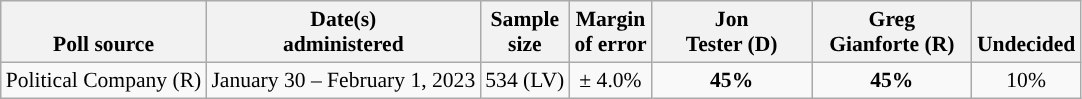<table class="wikitable" style="font-size:90%;text-align:center;">
<tr valign=bottom>
<th>Poll source</th>
<th>Date(s)<br>administered</th>
<th>Sample<br>size</th>
<th>Margin<br>of error</th>
<th style="width:100px;">Jon<br>Tester (D)</th>
<th style="width:100px;">Greg<br>Gianforte (R)</th>
<th>Undecided</th>
</tr>
<tr>
<td rowspan=2 style="text-align:left">Political Company (R)</td>
<td>January 30 – February 1, 2023</td>
<td>534 (LV)</td>
<td>± 4.0%</td>
<td><strong>45%</strong></td>
<td><strong>45%</strong></td>
<td>10%</td>
</tr>
</table>
